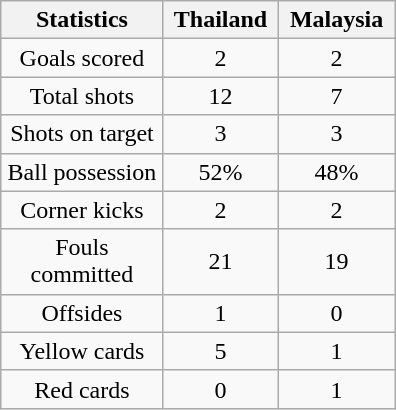<table class="wikitable" style="text-align:center; margin:auto;">
<tr>
<th scope=col width=100>Statistics</th>
<th scope=col width=70>Thailand</th>
<th scope=col width=70>Malaysia</th>
</tr>
<tr>
<td>Goals scored</td>
<td>2</td>
<td>2</td>
</tr>
<tr>
<td>Total shots</td>
<td>12</td>
<td>7</td>
</tr>
<tr>
<td>Shots on target</td>
<td>3</td>
<td>3</td>
</tr>
<tr>
<td>Ball possession</td>
<td>52%</td>
<td>48%</td>
</tr>
<tr>
<td>Corner kicks</td>
<td>2</td>
<td>2</td>
</tr>
<tr>
<td>Fouls committed</td>
<td>21</td>
<td>19</td>
</tr>
<tr>
<td>Offsides</td>
<td>1</td>
<td>0</td>
</tr>
<tr>
<td>Yellow cards</td>
<td>5</td>
<td>1</td>
</tr>
<tr>
<td>Red cards</td>
<td>0</td>
<td>1</td>
</tr>
</table>
